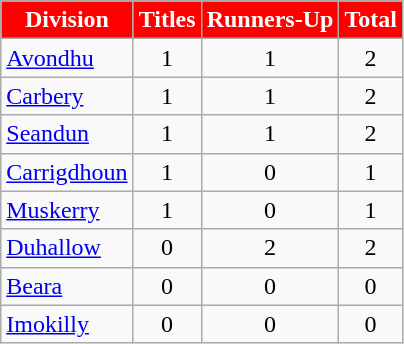<table class="wikitable sortable" style="text-align:center">
<tr>
<th style="background:red;color:white">Division</th>
<th style="background:red;color:white">Titles</th>
<th style="background:red;color:white">Runners-Up</th>
<th style="background:red;color:white">Total</th>
</tr>
<tr>
<td style="text-align:left"> <a href='#'>Avondhu</a></td>
<td>1</td>
<td>1</td>
<td>2</td>
</tr>
<tr>
<td style="text-align:left"> <a href='#'>Carbery</a></td>
<td>1</td>
<td>1</td>
<td>2</td>
</tr>
<tr>
<td style="text-align:left"> <a href='#'>Seandun</a></td>
<td>1</td>
<td>1</td>
<td>2</td>
</tr>
<tr>
<td style="text-align:left"> <a href='#'>Carrigdhoun</a></td>
<td>1</td>
<td>0</td>
<td>1</td>
</tr>
<tr>
<td style="text-align:left"> <a href='#'>Muskerry</a></td>
<td>1</td>
<td>0</td>
<td>1</td>
</tr>
<tr>
<td style="text-align:left"> <a href='#'>Duhallow</a></td>
<td>0</td>
<td>2</td>
<td>2</td>
</tr>
<tr>
<td style="text-align:left"> <a href='#'>Beara</a></td>
<td>0</td>
<td>0</td>
<td>0</td>
</tr>
<tr>
<td style="text-align:left"> <a href='#'>Imokilly</a></td>
<td>0</td>
<td>0</td>
<td>0</td>
</tr>
</table>
